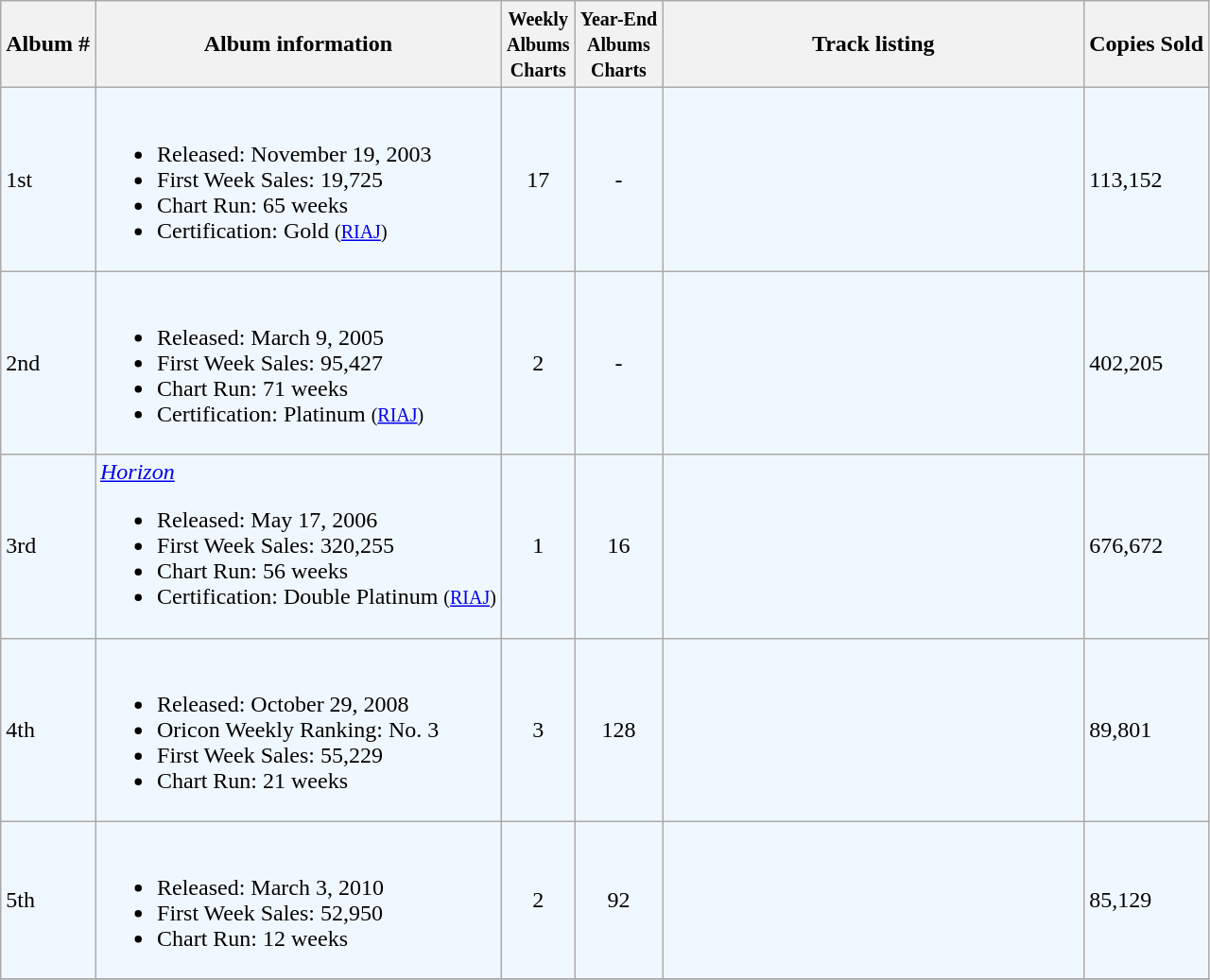<table class="wikitable">
<tr>
<th>Album #</th>
<th>Album information</th>
<th><small>Weekly<br>Albums<br>Charts</small></th>
<th><small>Year-End<br>Albums<br>Charts</small></th>
<th align="left" width="290px">Track listing</th>
<th>Copies Sold</th>
</tr>
<tr bgcolor="#F0F8FF">
<td>1st</td>
<td><br><ul><li>Released: November 19, 2003</li><li>First Week Sales: 19,725</li><li>Chart Run: 65 weeks</li><li>Certification: Gold <small>(<a href='#'>RIAJ</a>)</small></li></ul></td>
<td align="center">17</td>
<td align="center">-</td>
<td style="font-size: 85%;"></td>
<td>113,152</td>
</tr>
<tr bgcolor="#F0F8FF">
<td>2nd</td>
<td><br><ul><li>Released: March 9, 2005</li><li>First Week Sales: 95,427</li><li>Chart Run: 71 weeks</li><li>Certification: Platinum <small>(<a href='#'>RIAJ</a>)</small></li></ul></td>
<td align="center">2</td>
<td align="center">-</td>
<td style="font-size: 85%;"></td>
<td>402,205</td>
</tr>
<tr bgcolor="#F0F8FF">
<td>3rd</td>
<td><em><a href='#'>Horizon</a></em><br><ul><li>Released: May 17, 2006</li><li>First Week Sales: 320,255</li><li>Chart Run: 56 weeks</li><li>Certification: Double Platinum <small>(<a href='#'>RIAJ</a>)</small></li></ul></td>
<td align="center">1</td>
<td align="center">16</td>
<td style="font-size: 85%;"></td>
<td>676,672</td>
</tr>
<tr bgcolor="#F0F8FF">
<td>4th</td>
<td><br><ul><li>Released: October 29, 2008</li><li>Oricon Weekly Ranking: No. 3</li><li>First Week Sales: 55,229</li><li>Chart Run: 21 weeks</li></ul></td>
<td align="center">3</td>
<td align="center">128</td>
<td style="font-size: 85%;"></td>
<td>89,801</td>
</tr>
<tr bgcolor="#F0F8FF">
<td>5th</td>
<td><br><ul><li>Released: March 3, 2010</li><li>First Week Sales: 52,950</li><li>Chart Run: 12 weeks</li></ul></td>
<td align="center">2</td>
<td align="center">92</td>
<td style="font-size: 85%;"></td>
<td>85,129</td>
</tr>
<tr bgcolor="#F0F8FF">
</tr>
</table>
